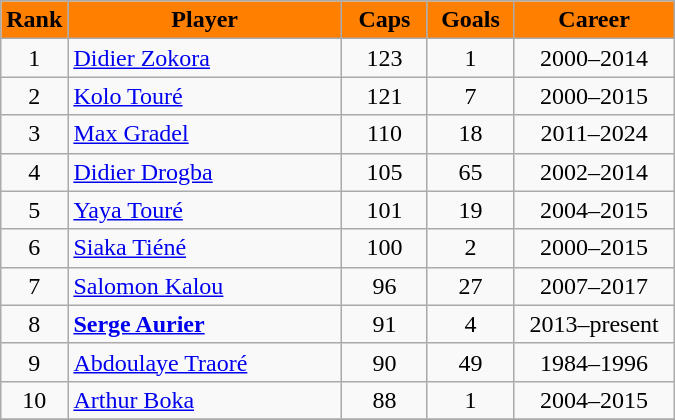<table class="wikitable sortable" style="text-align:center">
<tr>
<th style="background:#FF7F00"; width="30px"><span>Rank</span></th>
<th style="background:#FF7F00"; width="175px"><span>Player</span></th>
<th style="background:#FF7F00"; width="50px"><span>Caps</span></th>
<th style="background:#FF7F00"; width="50px"><span>Goals</span></th>
<th style="background:#FF7F00"; width="100px"><span>Career</span></th>
</tr>
<tr>
<td>1</td>
<td align=left><a href='#'>Didier Zokora</a></td>
<td>123</td>
<td>1</td>
<td>2000–2014</td>
</tr>
<tr>
<td>2</td>
<td align=left><a href='#'>Kolo Touré</a></td>
<td>121</td>
<td>7</td>
<td>2000–2015</td>
</tr>
<tr>
<td>3</td>
<td align=left><a href='#'>Max Gradel</a></td>
<td>110</td>
<td>18</td>
<td>2011–2024</td>
</tr>
<tr>
<td>4</td>
<td align=left><a href='#'>Didier Drogba</a></td>
<td>105</td>
<td>65</td>
<td>2002–2014</td>
</tr>
<tr>
<td>5</td>
<td align=left><a href='#'>Yaya Touré</a></td>
<td>101</td>
<td>19</td>
<td>2004–2015</td>
</tr>
<tr>
<td>6</td>
<td align=left><a href='#'>Siaka Tiéné</a></td>
<td>100</td>
<td>2</td>
<td>2000–2015</td>
</tr>
<tr>
<td>7</td>
<td align=left><a href='#'>Salomon Kalou</a></td>
<td>96</td>
<td>27</td>
<td>2007–2017</td>
</tr>
<tr>
<td>8</td>
<td align=left><strong><a href='#'>Serge Aurier</a></strong></td>
<td>91</td>
<td>4</td>
<td>2013–present</td>
</tr>
<tr>
<td>9</td>
<td align=left><a href='#'>Abdoulaye Traoré</a></td>
<td>90</td>
<td>49</td>
<td>1984–1996</td>
</tr>
<tr>
<td>10</td>
<td align=left><a href='#'>Arthur Boka</a></td>
<td>88</td>
<td>1</td>
<td>2004–2015</td>
</tr>
<tr>
</tr>
</table>
